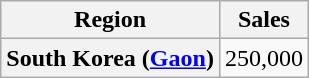<table class="wikitable plainrowheaders" style="text-align:center;">
<tr>
<th>Region</th>
<th>Sales</th>
</tr>
<tr>
<th scope="row">South Korea (<a href='#'>Gaon</a>)</th>
<td>250,000</td>
</tr>
</table>
